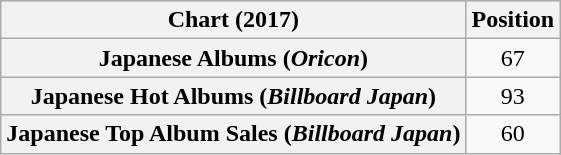<table class="wikitable plainrowheaders" style="text-align:center;">
<tr>
<th scope="col">Chart (2017)</th>
<th scope="col">Position</th>
</tr>
<tr>
<th scope="row">Japanese Albums (<em>Oricon</em>)</th>
<td>67</td>
</tr>
<tr>
<th scope="row">Japanese Hot Albums (<em>Billboard Japan</em>)</th>
<td>93</td>
</tr>
<tr>
<th scope="row">Japanese Top Album Sales (<em>Billboard Japan</em>)</th>
<td>60</td>
</tr>
</table>
